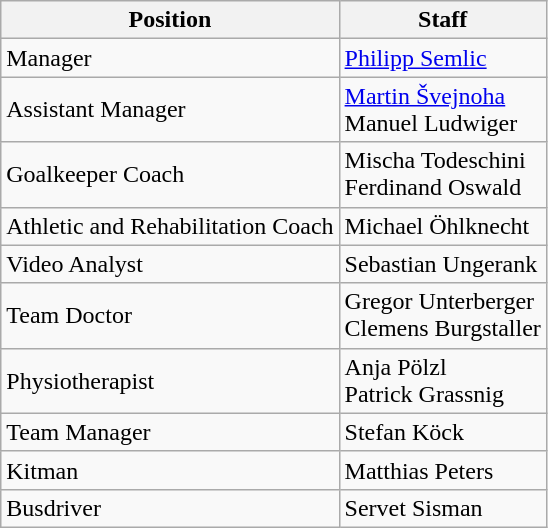<table class="wikitable">
<tr>
<th>Position</th>
<th>Staff</th>
</tr>
<tr>
<td>Manager</td>
<td> <a href='#'>Philipp Semlic</a></td>
</tr>
<tr>
<td>Assistant Manager</td>
<td> <a href='#'>Martin Švejnoha</a> <br>  Manuel Ludwiger</td>
</tr>
<tr>
<td>Goalkeeper Coach</td>
<td> Mischa Todeschini <br> Ferdinand Oswald</td>
</tr>
<tr>
<td>Athletic and Rehabilitation Coach</td>
<td> Michael Öhlknecht</td>
</tr>
<tr>
<td>Video Analyst</td>
<td> Sebastian Ungerank</td>
</tr>
<tr>
<td>Team Doctor</td>
<td> Gregor Unterberger <br>  Clemens Burgstaller</td>
</tr>
<tr>
<td>Physiotherapist</td>
<td> Anja Pölzl <br>  Patrick Grassnig</td>
</tr>
<tr>
<td>Team Manager</td>
<td> Stefan Köck</td>
</tr>
<tr>
<td>Kitman</td>
<td> Matthias Peters</td>
</tr>
<tr>
<td>Busdriver</td>
<td> Servet Sisman</td>
</tr>
</table>
